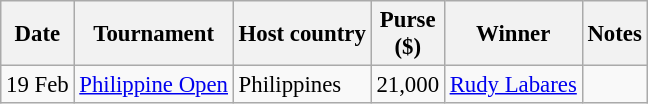<table class="wikitable" style="font-size:95%">
<tr>
<th>Date</th>
<th>Tournament</th>
<th>Host country</th>
<th>Purse<br>($)</th>
<th>Winner</th>
<th>Notes</th>
</tr>
<tr>
<td>19 Feb</td>
<td><a href='#'>Philippine Open</a></td>
<td>Philippines</td>
<td align=right>21,000</td>
<td> <a href='#'>Rudy Labares</a></td>
<td></td>
</tr>
</table>
